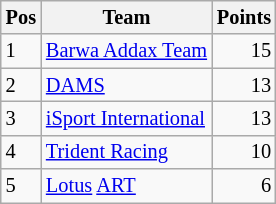<table class="wikitable" style="font-size: 85%;">
<tr>
<th>Pos</th>
<th>Team</th>
<th>Points</th>
</tr>
<tr>
<td>1</td>
<td> <a href='#'>Barwa Addax Team</a></td>
<td align="right">15</td>
</tr>
<tr>
<td>2</td>
<td> <a href='#'>DAMS</a></td>
<td align="right">13</td>
</tr>
<tr>
<td>3</td>
<td> <a href='#'>iSport International</a></td>
<td align="right">13</td>
</tr>
<tr>
<td>4</td>
<td> <a href='#'>Trident Racing</a></td>
<td align="right">10</td>
</tr>
<tr>
<td>5</td>
<td> <a href='#'>Lotus</a> <a href='#'>ART</a></td>
<td align="right">6</td>
</tr>
</table>
